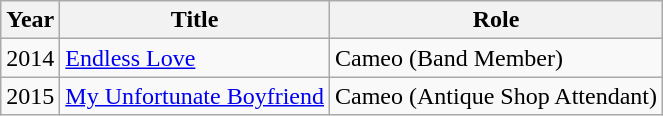<table class="wikitable">
<tr>
<th>Year</th>
<th>Title</th>
<th>Role</th>
</tr>
<tr>
<td>2014</td>
<td><a href='#'>Endless Love</a></td>
<td>Cameo (Band Member)</td>
</tr>
<tr>
<td>2015</td>
<td><a href='#'>My Unfortunate Boyfriend</a></td>
<td>Cameo (Antique Shop Attendant)</td>
</tr>
</table>
